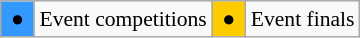<table class="wikitable" style="margin:0.5em auto; font-size:90%;position:relative;">
<tr>
<td bgcolor=#3399ff align=center> ● </td>
<td>Event competitions</td>
<td bgcolor=#ffcc00 align=center> ● </td>
<td>Event finals</td>
</tr>
</table>
